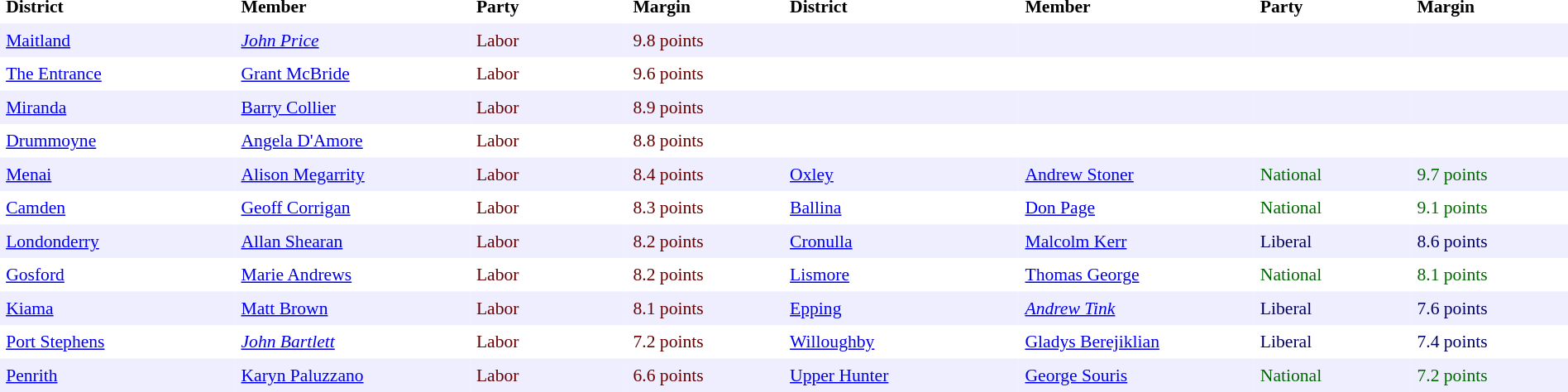<table class="toccolours" cellpadding="5" cellspacing="0"  style="margin:.4em; font-size:90%; width:100%;">
<tr>
<th style="text-align:left; width:15%;">District</th>
<th style="text-align:left; width:15%;">Member</th>
<th style="text-align:left; width:10%;">Party</th>
<th style="text-align:left; width:10%;">Margin</th>
<th style="text-align:left; width:15%;">District</th>
<th style="text-align:left; width:15%;">Member</th>
<th style="text-align:left; width:10%;">Party</th>
<th style="text-align:left; width:10%;">Margin</th>
</tr>
<tr style="background:#eef;">
<td style="text-align:left;"><a href='#'>Maitland</a></td>
<td style="text-align:left;"><em><a href='#'>John Price</a></em></td>
<td style="text-align:left; color:#600;">Labor</td>
<td style="text-align:left; font-size:100%; color:#600;">9.8 points</td>
<td></td>
<td></td>
<td></td>
<td></td>
</tr>
<tr>
<td style="text-align:left;"><a href='#'>The Entrance</a></td>
<td style="text-align:left;"><a href='#'>Grant McBride</a></td>
<td style="text-align:left; color:#600;">Labor</td>
<td style="text-align:left; font-size:100%; color:#600;">9.6 points</td>
<td></td>
<td></td>
<td></td>
<td></td>
</tr>
<tr style="background:#eef;">
<td style="text-align:left;"><a href='#'>Miranda</a></td>
<td style="text-align:left;"><a href='#'>Barry Collier</a></td>
<td style="text-align:left; color:#600;">Labor</td>
<td style="text-align:left; font-size:100%; color:#600;">8.9 points</td>
<td></td>
<td></td>
<td></td>
<td></td>
</tr>
<tr>
<td style="text-align:left;"><a href='#'>Drummoyne</a></td>
<td style="text-align:left;"><a href='#'>Angela D'Amore</a></td>
<td style="text-align:left; color:#600;">Labor</td>
<td style="text-align:left; font-size:100%; color:#600;">8.8 points</td>
<td></td>
<td></td>
<td></td>
<td></td>
</tr>
<tr style="background:#eef;">
<td style="text-align:left;"><a href='#'>Menai</a></td>
<td style="text-align:left;"><a href='#'>Alison Megarrity</a></td>
<td style="text-align:left; color:#600;">Labor</td>
<td style="text-align:left; font-size:100%; color:#600;">8.4 points</td>
<td style="text-align:left;"><a href='#'>Oxley</a></td>
<td style="text-align:left;"><a href='#'>Andrew Stoner</a></td>
<td style="text-align:left; color:#060;">National</td>
<td style="text-align:left; font-size:100%; color:#060;">9.7 points</td>
</tr>
<tr>
<td style="text-align:left;"><a href='#'>Camden</a></td>
<td style="text-align:left;"><a href='#'>Geoff Corrigan</a></td>
<td style="text-align:left; color:#600;">Labor</td>
<td style="text-align:left; font-size:100%; color:#600;">8.3 points</td>
<td style="text-align:left;"><a href='#'>Ballina</a></td>
<td style="text-align:left;"><a href='#'>Don Page</a></td>
<td style="text-align:left; color:#060;">National</td>
<td style="text-align:left; font-size:100%; color:#060;">9.1 points</td>
</tr>
<tr style="background:#eef;">
<td style="text-align:left;"><a href='#'>Londonderry</a></td>
<td style="text-align:left;"><a href='#'>Allan Shearan</a></td>
<td style="text-align:left; color:#600;">Labor</td>
<td style="text-align:left; font-size:100%; color:#600;">8.2 points</td>
<td style="text-align:left;"><a href='#'>Cronulla</a></td>
<td style="text-align:left;"><a href='#'>Malcolm Kerr</a></td>
<td style="text-align:left; color:#006;">Liberal</td>
<td style="text-align:left; font-size:100%; color:#006;">8.6 points</td>
</tr>
<tr>
<td style="text-align:left;"><a href='#'>Gosford</a></td>
<td style="text-align:left;"><a href='#'>Marie Andrews</a></td>
<td style="text-align:left; color:#600;">Labor</td>
<td style="text-align:left; font-size:100%; color:#600;">8.2 points</td>
<td style="text-align:left;"><a href='#'>Lismore</a></td>
<td style="text-align:left;"><a href='#'>Thomas George</a></td>
<td style="text-align:left; color:#060;">National</td>
<td style="text-align:left; font-size:100%; color:#060;">8.1 points</td>
</tr>
<tr style="background:#eef;">
<td style="text-align:left;"><a href='#'>Kiama</a></td>
<td style="text-align:left;"><a href='#'>Matt Brown</a></td>
<td style="text-align:left; color:#600;">Labor</td>
<td style="text-align:left; font-size:100%; color:#600;">8.1 points</td>
<td style="text-align:left;"><a href='#'>Epping</a></td>
<td style="text-align:left;"><em><a href='#'>Andrew Tink</a></em></td>
<td style="text-align:left; color:#006;">Liberal</td>
<td style="text-align:left; font-size:100%; color:#006;">7.6 points</td>
</tr>
<tr>
<td style="text-align:left;"><a href='#'>Port Stephens</a></td>
<td style="text-align:left;"><em><a href='#'>John Bartlett</a></em></td>
<td style="text-align:left; color:#600;">Labor</td>
<td style="text-align:left; font-size:100%; color:#600;">7.2 points</td>
<td style="text-align:left;"><a href='#'>Willoughby</a></td>
<td style="text-align:left;"><a href='#'>Gladys Berejiklian</a></td>
<td style="text-align:left; color:#006;">Liberal</td>
<td style="text-align:left; font-size:100%; color:#006;">7.4 points</td>
</tr>
<tr style="background:#eef;">
<td style="text-align:left;"><a href='#'>Penrith</a></td>
<td style="text-align:left;"><a href='#'>Karyn Paluzzano</a></td>
<td style="text-align:left; color:#600;">Labor</td>
<td style="text-align:left; font-size:100%; color:#600;">6.6 points</td>
<td style="text-align:left;"><a href='#'>Upper Hunter</a></td>
<td style="text-align:left;"><a href='#'>George Souris</a></td>
<td style="text-align:left; color:#060;">National</td>
<td style="text-align:left; font-size:100%; color:#060;">7.2 points</td>
</tr>
</table>
